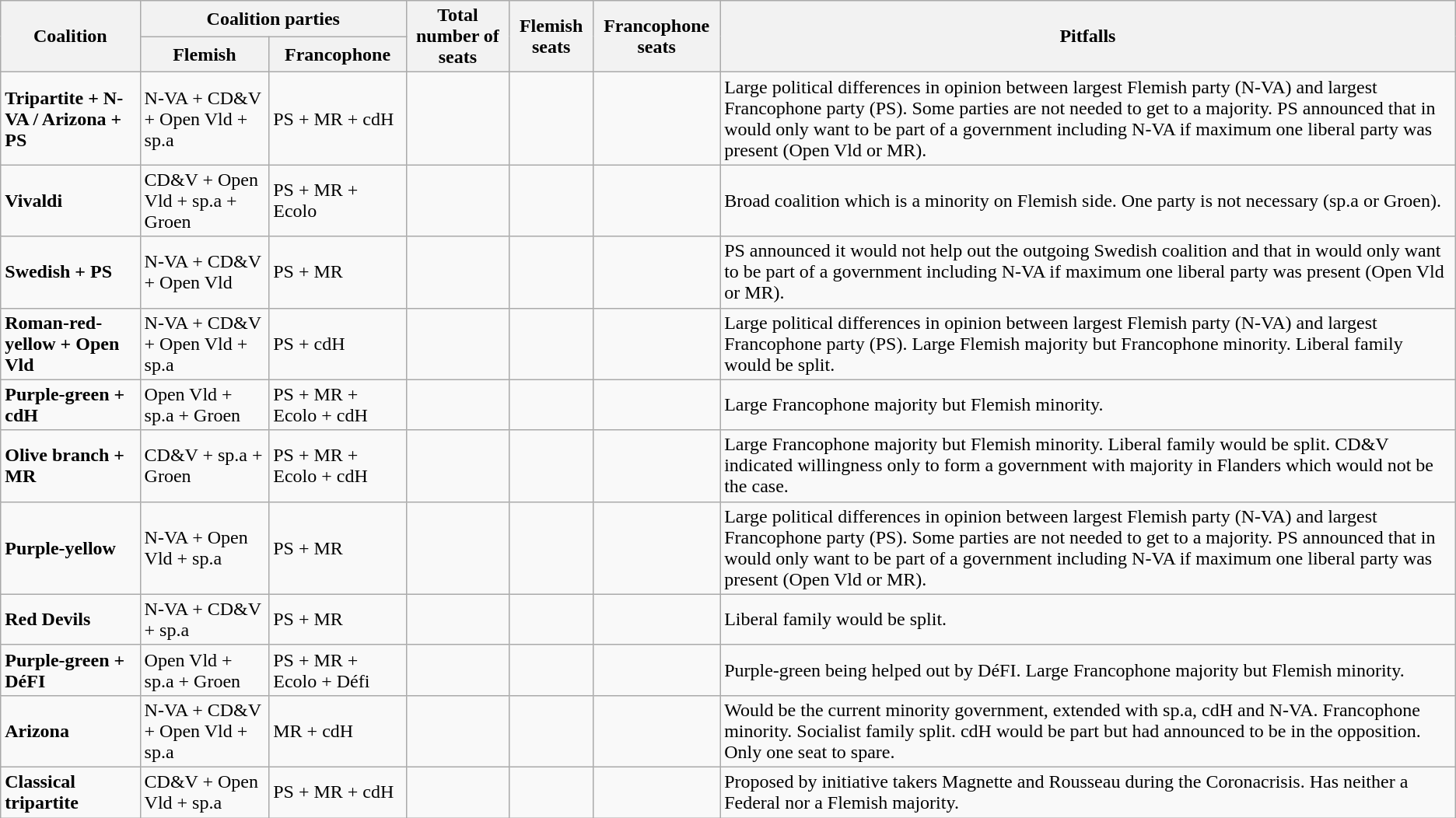<table class="wikitable">
<tr>
<th rowspan="2">Coalition</th>
<th colspan="2">Coalition parties</th>
<th rowspan="2">Total number of seats</th>
<th rowspan="2">Flemish seats</th>
<th rowspan="2">Francophone seats</th>
<th rowspan="2">Pitfalls</th>
</tr>
<tr>
<th>Flemish</th>
<th>Francophone</th>
</tr>
<tr>
<td><strong>Tripartite + N-VA / Arizona + PS</strong></td>
<td> N-VA +  CD&V +  Open Vld +  sp.a</td>
<td> PS +  MR +  cdH</td>
<td></td>
<td></td>
<td></td>
<td>Large political differences in opinion between largest Flemish party (N-VA) and largest Francophone party (PS). Some parties are not needed to get to a majority. PS announced that in would only want to be part of a government including N-VA if maximum one liberal party was present (Open Vld or MR).</td>
</tr>
<tr>
<td><strong>Vivaldi</strong></td>
<td> CD&V +  Open Vld +  sp.a +  Groen</td>
<td> PS +  MR +  Ecolo</td>
<td></td>
<td></td>
<td></td>
<td>Broad coalition which is a minority on Flemish side. One party is not necessary (sp.a or Groen).</td>
</tr>
<tr>
<td><strong>Swedish + PS</strong></td>
<td> N-VA +  CD&V +  Open Vld</td>
<td> PS +  MR</td>
<td></td>
<td></td>
<td></td>
<td>PS announced it would not help out the outgoing Swedish coalition and that in would only want to be part of a government including N-VA if maximum one liberal party was present (Open Vld or MR).</td>
</tr>
<tr>
<td><strong>Roman-red-yellow + Open Vld</strong></td>
<td> N-VA +  CD&V +  Open Vld +  sp.a</td>
<td> PS +  cdH</td>
<td></td>
<td></td>
<td></td>
<td>Large political differences in opinion between largest Flemish party (N-VA) and largest Francophone party (PS). Large Flemish majority but Francophone minority. Liberal family would be split.</td>
</tr>
<tr>
<td><strong>Purple-green + cdH</strong></td>
<td> Open Vld +  sp.a +  Groen</td>
<td> PS +  MR +  Ecolo +  cdH</td>
<td></td>
<td></td>
<td></td>
<td>Large Francophone majority but Flemish minority.</td>
</tr>
<tr>
<td><strong>Olive branch + MR</strong></td>
<td> CD&V +  sp.a +  Groen</td>
<td> PS +  MR +  Ecolo +  cdH</td>
<td></td>
<td></td>
<td></td>
<td>Large Francophone majority but Flemish minority. Liberal family would be split. CD&V indicated willingness only to form a government with majority in Flanders which would not be the case.</td>
</tr>
<tr>
<td><strong>Purple-yellow</strong></td>
<td> N-VA +  Open Vld +  sp.a</td>
<td> PS +  MR</td>
<td></td>
<td></td>
<td></td>
<td>Large political differences in opinion between largest Flemish party (N-VA) and largest Francophone party (PS). Some parties are not needed to get to a majority. PS announced that in would only want to be part of a government including N-VA if maximum one liberal party was present (Open Vld or MR).</td>
</tr>
<tr>
<td><strong>Red Devils</strong></td>
<td> N-VA +  CD&V +  sp.a</td>
<td> PS +  MR</td>
<td></td>
<td></td>
<td></td>
<td>Liberal family would be split.</td>
</tr>
<tr>
<td><strong>Purple-green + DéFI</strong></td>
<td> Open Vld +  sp.a +  Groen</td>
<td> PS +  MR +  Ecolo +  Défi</td>
<td></td>
<td></td>
<td></td>
<td>Purple-green being helped out by DéFI. Large Francophone majority but Flemish minority.</td>
</tr>
<tr>
<td><strong>Arizona</strong></td>
<td> N-VA +  CD&V +  Open Vld +  sp.a</td>
<td> MR +  cdH</td>
<td></td>
<td></td>
<td></td>
<td>Would be the current minority government, extended with sp.a, cdH and N-VA. Francophone minority. Socialist family split. cdH would be part but had announced to be in the opposition. Only one seat to spare.</td>
</tr>
<tr>
<td><strong>Classical tripartite</strong></td>
<td> CD&V +  Open Vld +  sp.a</td>
<td> PS +  MR +  cdH</td>
<td></td>
<td></td>
<td></td>
<td>Proposed by initiative takers Magnette and Rousseau during the Coronacrisis. Has neither a Federal nor a Flemish majority.</td>
</tr>
</table>
